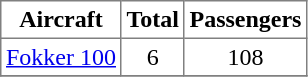<table border="1" cellpadding="3" style="border-collapse:collapse">
<tr>
<th>Aircraft</th>
<th>Total</th>
<th>Passengers</th>
</tr>
<tr>
<td><a href='#'>Fokker 100</a></td>
<td align=center>6</td>
<td align=center>108</td>
</tr>
<tr>
</tr>
</table>
